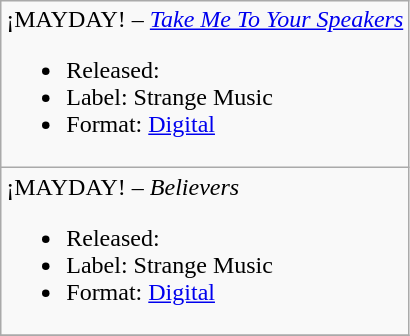<table class="wikitable">
<tr>
<td>¡MAYDAY! – <em><a href='#'>Take Me To Your Speakers</a></em><br><ul><li>Released: </li><li>Label: Strange Music</li><li>Format: <a href='#'>Digital</a></li></ul></td>
</tr>
<tr>
<td>¡MAYDAY! – <em>Believers</em><br><ul><li>Released: </li><li>Label: Strange Music</li><li>Format: <a href='#'>Digital</a></li></ul></td>
</tr>
<tr>
</tr>
</table>
